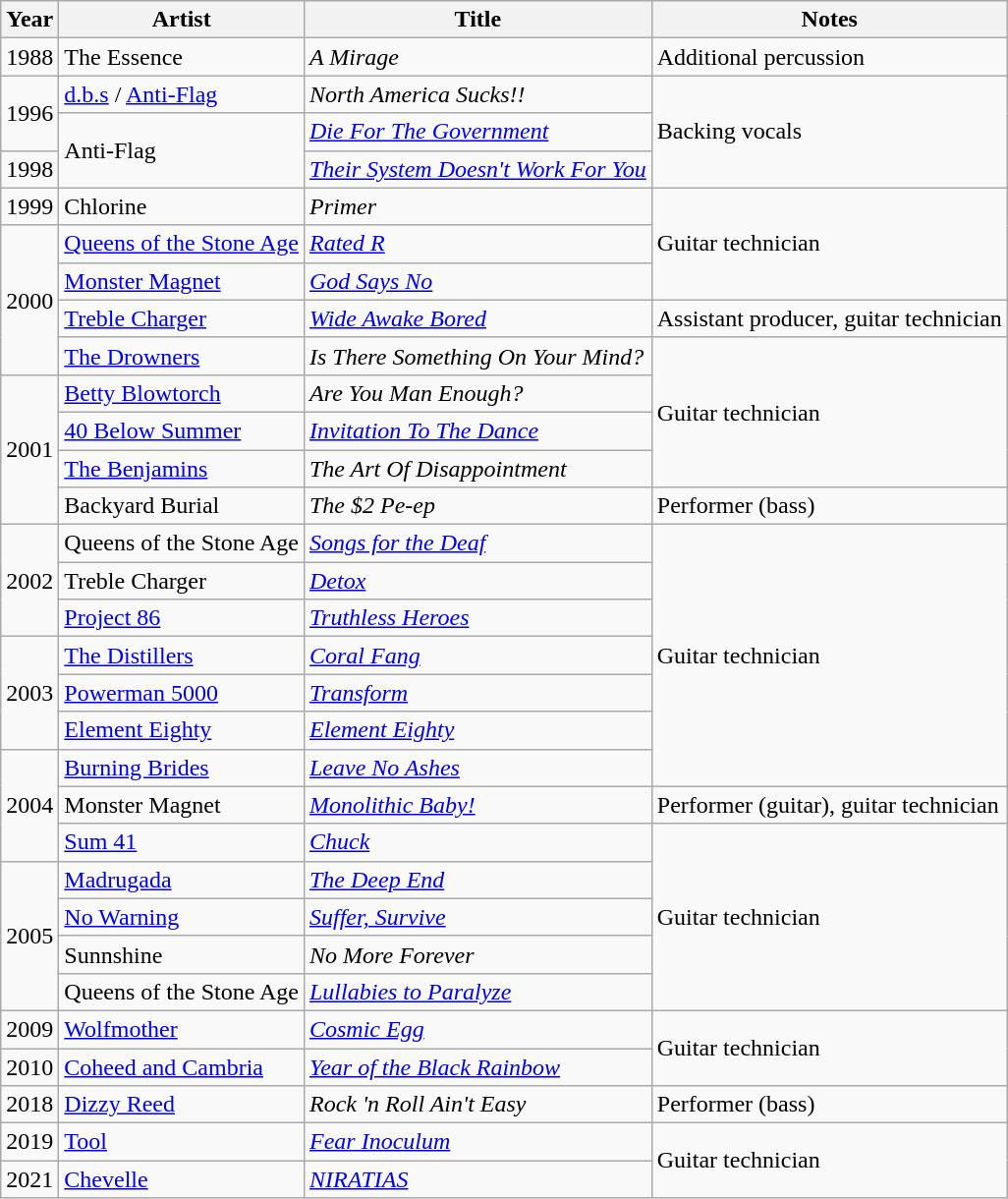<table class="wikitable sortable">
<tr>
<th>Year</th>
<th>Artist</th>
<th>Title</th>
<th>Notes</th>
</tr>
<tr>
<td>1988</td>
<td>The Essence</td>
<td><em>A Mirage</em></td>
<td>Additional percussion</td>
</tr>
<tr>
<td rowspan="2">1996</td>
<td><a href='#'>d.b.s</a> / <a href='#'>Anti-Flag</a></td>
<td><em>North America Sucks!!</em></td>
<td rowspan="3">Backing vocals</td>
</tr>
<tr>
<td rowspan="2">Anti-Flag</td>
<td><em><a href='#'>Die For The Government</a></em></td>
</tr>
<tr>
<td>1998</td>
<td><em><a href='#'>Their System Doesn't Work For You</a></em></td>
</tr>
<tr>
<td>1999</td>
<td>Chlorine</td>
<td><em>Primer</em></td>
<td rowspan="3">Guitar technician</td>
</tr>
<tr>
<td rowspan="4">2000</td>
<td><a href='#'>Queens of the Stone Age</a></td>
<td><em><a href='#'>Rated R</a></em></td>
</tr>
<tr>
<td><a href='#'>Monster Magnet</a></td>
<td><em><a href='#'>God Says No</a></em></td>
</tr>
<tr>
<td><a href='#'>Treble Charger</a></td>
<td><em><a href='#'>Wide Awake Bored</a></em></td>
<td>Assistant producer, guitar technician</td>
</tr>
<tr>
<td><a href='#'>The Drowners</a></td>
<td><em>Is There Something On Your Mind?</em></td>
<td rowspan="4">Guitar technician</td>
</tr>
<tr>
<td rowspan="4">2001</td>
<td><a href='#'>Betty Blowtorch</a></td>
<td><em>Are You Man Enough?</em></td>
</tr>
<tr>
<td><a href='#'>40 Below Summer</a></td>
<td><em><a href='#'>Invitation To The Dance</a></em></td>
</tr>
<tr>
<td><a href='#'>The Benjamins</a></td>
<td><em>The Art Of Disappointment</em></td>
</tr>
<tr>
<td>Backyard Burial</td>
<td><em>The $2 Pe-ep</em></td>
<td>Performer (bass)</td>
</tr>
<tr>
<td rowspan="3">2002</td>
<td>Queens of the Stone Age</td>
<td><em><a href='#'>Songs for the Deaf</a></em></td>
<td rowspan="7">Guitar technician</td>
</tr>
<tr>
<td>Treble Charger</td>
<td><em><a href='#'>Detox</a></em></td>
</tr>
<tr>
<td><a href='#'>Project 86</a></td>
<td><em><a href='#'>Truthless Heroes</a></em></td>
</tr>
<tr>
<td rowspan="3">2003</td>
<td><a href='#'>The Distillers</a></td>
<td><em><a href='#'>Coral Fang</a></em></td>
</tr>
<tr>
<td><a href='#'>Powerman 5000</a></td>
<td><em><a href='#'>Transform</a></em></td>
</tr>
<tr>
<td><a href='#'>Element Eighty</a></td>
<td><em><a href='#'>Element Eighty</a></em></td>
</tr>
<tr>
<td rowspan="3">2004</td>
<td><a href='#'>Burning Brides</a></td>
<td><em><a href='#'>Leave No Ashes</a></em></td>
</tr>
<tr>
<td>Monster Magnet</td>
<td><em><a href='#'>Monolithic Baby!</a></em></td>
<td>Performer (guitar), guitar technician</td>
</tr>
<tr>
<td><a href='#'>Sum 41</a></td>
<td><em><a href='#'>Chuck</a></em></td>
<td rowspan="5">Guitar technician</td>
</tr>
<tr>
<td rowspan="4">2005</td>
<td><a href='#'>Madrugada</a></td>
<td><a href='#'><em>The Deep End</em></a></td>
</tr>
<tr>
<td><a href='#'>No Warning</a></td>
<td><em><a href='#'>Suffer, Survive</a></em></td>
</tr>
<tr>
<td>Sunnshine</td>
<td><em>No More Forever</em></td>
</tr>
<tr>
<td>Queens of the Stone Age</td>
<td><em><a href='#'>Lullabies to Paralyze</a></em></td>
</tr>
<tr>
<td>2009</td>
<td><a href='#'>Wolfmother</a></td>
<td><em><a href='#'>Cosmic Egg</a></em></td>
<td rowspan="2">Guitar technician</td>
</tr>
<tr>
<td>2010</td>
<td><a href='#'>Coheed and Cambria</a></td>
<td><em><a href='#'>Year of the Black Rainbow</a></em></td>
</tr>
<tr>
<td>2018</td>
<td><a href='#'>Dizzy Reed</a></td>
<td><em>Rock 'n Roll Ain't Easy</em></td>
<td>Performer (bass)</td>
</tr>
<tr>
<td>2019</td>
<td><a href='#'>Tool</a></td>
<td><em><a href='#'>Fear Inoculum</a></em></td>
<td rowspan="2">Guitar technician</td>
</tr>
<tr>
<td>2021</td>
<td><a href='#'>Chevelle</a></td>
<td><em><a href='#'>NIRATIAS</a></em></td>
</tr>
</table>
